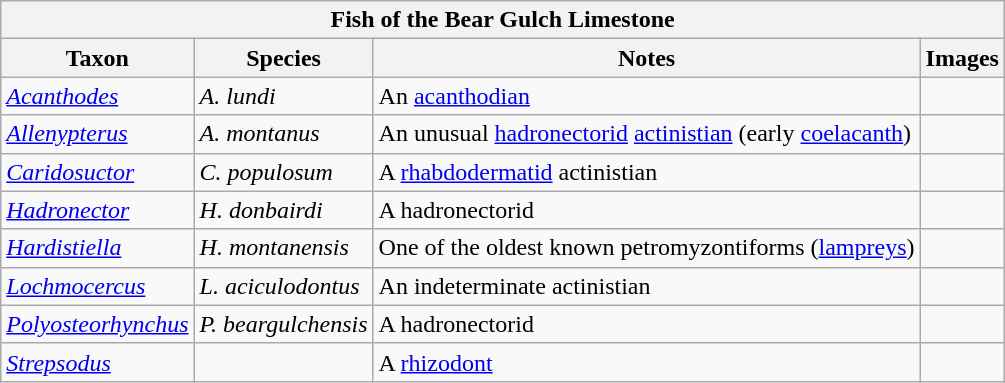<table class="wikitable" align="center">
<tr>
<th colspan="4" align="center"><strong>Fish of the Bear Gulch Limestone</strong></th>
</tr>
<tr>
<th>Taxon</th>
<th>Species</th>
<th>Notes</th>
<th>Images</th>
</tr>
<tr>
<td><em><a href='#'>Acanthodes</a></em></td>
<td><em>A. lundi</em></td>
<td>An <a href='#'>acanthodian</a></td>
<td></td>
</tr>
<tr>
<td><em><a href='#'>Allenypterus</a></em></td>
<td><em>A. montanus</em></td>
<td>An unusual <a href='#'>hadronectorid</a> <a href='#'>actinistian</a> (early <a href='#'>coelacanth</a>)</td>
<td></td>
</tr>
<tr>
<td><em><a href='#'>Caridosuctor</a></em></td>
<td><em>C. populosum</em></td>
<td>A <a href='#'>rhabdodermatid</a> actinistian</td>
<td></td>
</tr>
<tr>
<td><em><a href='#'>Hadronector</a></em></td>
<td><em>H. donbairdi</em></td>
<td>A hadronectorid</td>
<td></td>
</tr>
<tr>
<td><em><a href='#'>Hardistiella</a></em></td>
<td><em>H. montanensis</em></td>
<td>One of the oldest known petromyzontiforms (<a href='#'>lampreys</a>)</td>
<td></td>
</tr>
<tr>
<td><em><a href='#'>Lochmocercus</a></em></td>
<td><em>L. aciculodontus</em></td>
<td>An indeterminate actinistian</td>
<td></td>
</tr>
<tr>
<td><em><a href='#'>Polyosteorhynchus</a></em></td>
<td><em>P. beargulchensis</em></td>
<td>A hadronectorid</td>
<td></td>
</tr>
<tr>
<td><em><a href='#'>Strepsodus</a></em></td>
<td></td>
<td>A <a href='#'>rhizodont</a></td>
<td></td>
</tr>
</table>
